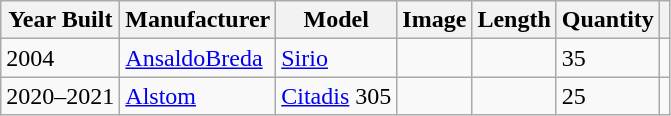<table class="wikitable">
<tr>
<th>Year Built</th>
<th>Manufacturer</th>
<th>Model</th>
<th>Image</th>
<th>Length</th>
<th>Quantity</th>
<th class="unsortable" scope="col"></th>
</tr>
<tr>
<td>2004</td>
<td><a href='#'>AnsaldoBreda</a></td>
<td><a href='#'>Sirio</a></td>
<td></td>
<td></td>
<td>35</td>
<td align="center"></td>
</tr>
<tr>
<td>2020–2021</td>
<td><a href='#'>Alstom</a></td>
<td><a href='#'>Citadis</a> 305</td>
<td></td>
<td></td>
<td>25</td>
<td align="center"></td>
</tr>
</table>
